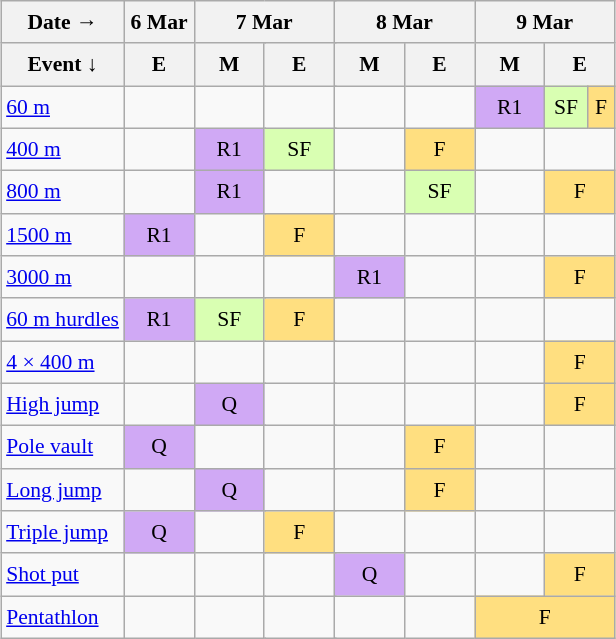<table class="wikitable mw-datatable" style="margin:0.5em auto; font-size:90%; line-height:1.5em;">
<tr align="center">
<th>Date →</th>
<th width="40px" colspan=1>6 Mar</th>
<th width="80px" colspan=4>7 Mar</th>
<th width="80px" colspan=4>8 Mar</th>
<th width="80px" colspan=4>9 Mar</th>
</tr>
<tr>
<th>Event ↓</th>
<th width="40px">E</th>
<th width="40px" colspan=2>M</th>
<th width="40px" colspan=2>E</th>
<th width="40px" colspan=2>M</th>
<th width="40px" colspan=2>E</th>
<th width="40px">M</th>
<th width="40px"colspan=3>E</th>
</tr>
<tr align="center">
<td align="left"><a href='#'>60 m</a></td>
<td></td>
<td colspan=2></td>
<td colspan=2></td>
<td colspan=2></td>
<td colspan=2></td>
<td bgcolor="#D0A9F5">R1</td>
<td bgcolor="#D9FFB2">SF</td>
<td bgcolor="#FFDF80">F</td>
</tr>
<tr align="center">
<td align="left"><a href='#'>400 m</a></td>
<td></td>
<td bgcolor="#D0A9F5" colspan=2>R1</td>
<td bgcolor="#D9FFB2" colspan=2>SF</td>
<td colspan=2></td>
<td bgcolor="#FFDF80" colspan=2>F</td>
<td></td>
<td colspan=2></td>
</tr>
<tr align="center">
<td align="left"><a href='#'>800 m</a></td>
<td></td>
<td bgcolor="#D0A9F5" colspan=2>R1</td>
<td colspan=2></td>
<td colspan=2></td>
<td bgcolor="#D9FFB2" colspan=2>SF</td>
<td></td>
<td bgcolor="#FFDF80"colspan=2>F</td>
</tr>
<tr align="center">
<td align="left"><a href='#'>1500 m</a></td>
<td bgcolor="#D0A9F5">R1</td>
<td colspan=2></td>
<td bgcolor="#FFDF80" colspan=2>F</td>
<td colspan=2></td>
<td colspan=2></td>
<td></td>
<td colspan=2></td>
</tr>
<tr align="center">
<td align="left"><a href='#'>3000 m</a></td>
<td></td>
<td colspan=2></td>
<td colspan=2></td>
<td bgcolor="#D0A9F5" colspan=2>R1</td>
<td colspan=2></td>
<td></td>
<td bgcolor="#FFDF80"colspan=2>F</td>
</tr>
<tr align="center">
<td align="left"><a href='#'>60 m hurdles</a></td>
<td bgcolor="#D0A9F5">R1</td>
<td bgcolor="#D9FFB2" colspan=2>SF</td>
<td bgcolor="#FFDF80" colspan=2>F</td>
<td colspan=2></td>
<td colspan=2></td>
<td></td>
<td colspan=2></td>
</tr>
<tr align="center">
<td align="left"><a href='#'>4 × 400 m</a></td>
<td></td>
<td colspan=2></td>
<td colspan=2></td>
<td colspan=2></td>
<td colspan=2></td>
<td></td>
<td bgcolor="#FFDF80" colspan=2>F</td>
</tr>
<tr align="center">
<td align="left"><a href='#'>High jump</a></td>
<td></td>
<td bgcolor="#D0A9F5" colspan=2>Q</td>
<td colspan=2></td>
<td colspan=2></td>
<td colspan=2></td>
<td></td>
<td bgcolor="#FFDF80" colspan=2>F</td>
</tr>
<tr align="center">
<td align="left"><a href='#'>Pole vault</a></td>
<td bgcolor="#D0A9F5">Q</td>
<td colspan=2></td>
<td colspan=2></td>
<td colspan=2></td>
<td bgcolor="#FFDF80" colspan=2>F</td>
<td></td>
<td colspan=2></td>
</tr>
<tr align="center">
<td align="left"><a href='#'>Long jump</a></td>
<td></td>
<td bgcolor="#D0A9F5" colspan=2>Q</td>
<td colspan=2></td>
<td colspan=2></td>
<td bgcolor="#FFDF80" colspan=2>F</td>
<td></td>
<td colspan=2></td>
</tr>
<tr align="center">
<td align="left"><a href='#'>Triple jump</a></td>
<td bgcolor="#D0A9F5">Q</td>
<td colspan=2></td>
<td bgcolor="#FFDF80" colspan=2>F</td>
<td colspan=2></td>
<td colspan=2></td>
<td></td>
<td colspan=2></td>
</tr>
<tr align="center">
<td align="left"><a href='#'>Shot put</a></td>
<td></td>
<td colspan=2></td>
<td colspan=2></td>
<td bgcolor="#D0A9F5" colspan=2>Q</td>
<td colspan=2></td>
<td></td>
<td bgcolor="#FFDF80" colspan=2>F</td>
</tr>
<tr align="center">
<td align="left"><a href='#'>Pentathlon</a></td>
<td></td>
<td colspan=2></td>
<td colspan=2></td>
<td colspan=2></td>
<td colspan=2></td>
<td bgcolor="#FFDF80" colspan=3>F</td>
</tr>
</table>
